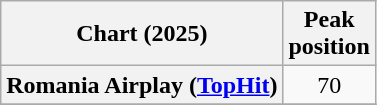<table class="wikitable plainrowheaders" style="text-align:center;">
<tr>
<th scope="col">Chart (2025)</th>
<th scope="col">Peak<br>position</th>
</tr>
<tr>
<th scope="row">Romania Airplay (<a href='#'>TopHit</a>)</th>
<td>70</td>
</tr>
<tr>
</tr>
</table>
